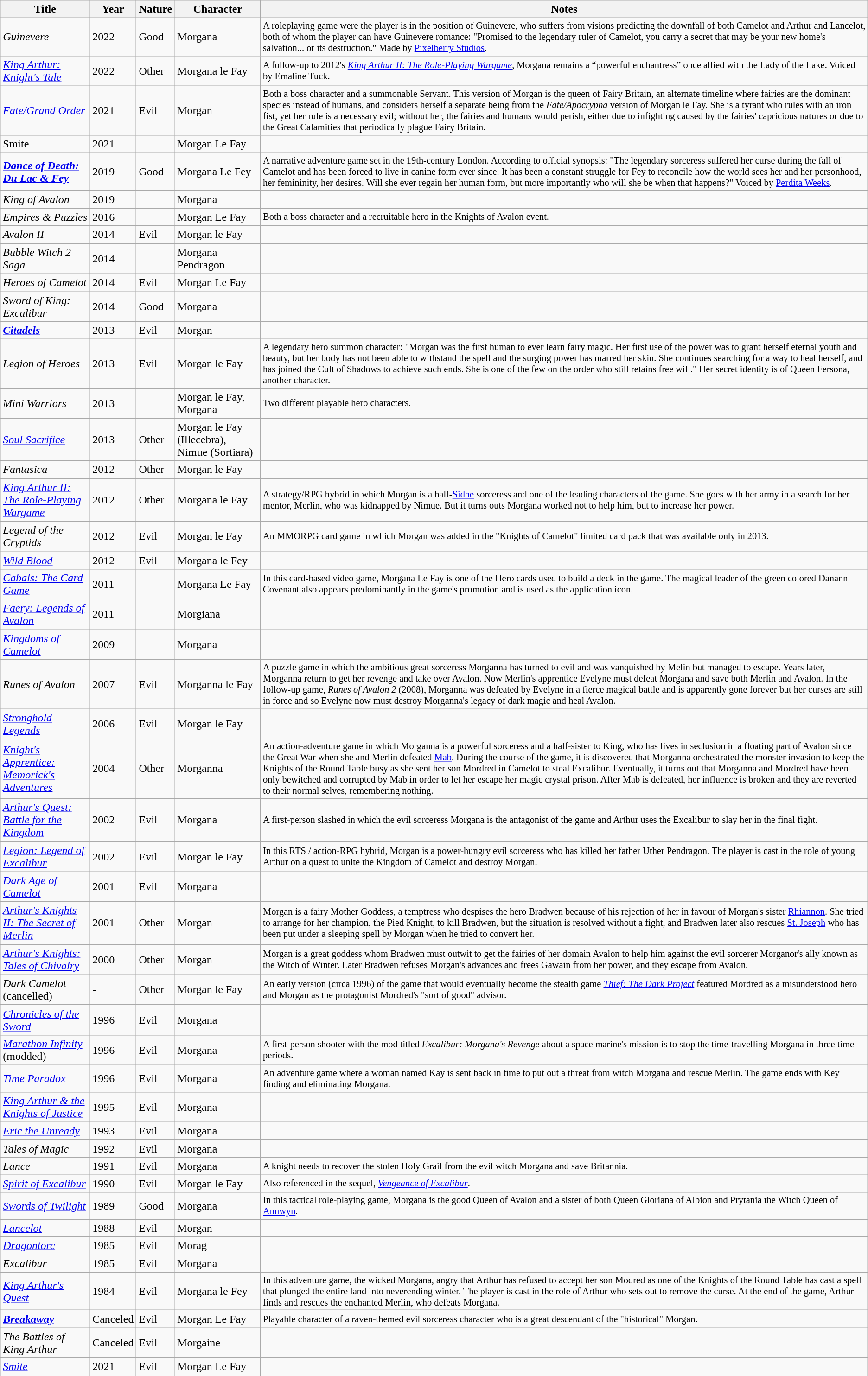<table class="wikitable sortable">
<tr>
<th>Title</th>
<th>Year</th>
<th>Nature</th>
<th>Character</th>
<th>Notes</th>
</tr>
<tr>
<td><em>Guinevere</em></td>
<td>2022</td>
<td>Good</td>
<td>Morgana</td>
<td style="font-size: 85%;">A roleplaying game were the player is in the position of Guinevere, who suffers from visions predicting the downfall of both Camelot and Arthur and Lancelot, both of whom the player can have Guinevere romance: "Promised to the legendary ruler of Camelot, you carry a secret that may be your new home's salvation... or its destruction." Made by <a href='#'>Pixelberry Studios</a>.</td>
</tr>
<tr>
<td><em><a href='#'>King Arthur: Knight's Tale</a></em></td>
<td>2022</td>
<td>Other</td>
<td>Morgana le Fay</td>
<td style="font-size: 85%;">A follow-up to 2012's <em><a href='#'>King Arthur II: The Role-Playing Wargame</a></em>, Morgana remains a “powerful enchantress” once allied with the Lady of the Lake. Voiced by Emaline Tuck.</td>
</tr>
<tr>
<td><em><a href='#'>Fate/Grand Order</a></em></td>
<td>2021</td>
<td>Evil</td>
<td>Morgan</td>
<td style="font-size: 85%;">Both a boss character and a summonable Servant. This version of Morgan is the queen of Fairy Britain, an alternate timeline where fairies are the dominant species instead of humans, and considers herself a separate being from the <em>Fate/Apocrypha</em> version of Morgan le Fay. She is a tyrant who rules with an iron fist, yet her rule is a necessary evil; without her, the fairies and humans would perish, either due to infighting caused by the fairies' capricious natures or due to the Great Calamities that periodically plague Fairy Britain.</td>
</tr>
<tr>
<td>Smite</td>
<td>2021</td>
<td></td>
<td>Morgan Le Fay</td>
<td></td>
</tr>
<tr>
<td><strong><em><a href='#'>Dance of Death: Du Lac & Fey</a></em></strong></td>
<td>2019</td>
<td>Good</td>
<td>Morgana Le Fey</td>
<td style="font-size: 85%;">A narrative adventure game set in the 19th-century London. According to official synopsis: "The legendary sorceress suffered her curse during the fall of Camelot and has been forced to live in canine form ever since. It has been a constant struggle for Fey to reconcile how the world sees her and her personhood, her femininity, her desires. Will she ever regain her human form, but more importantly who will she be when that happens?" Voiced by <a href='#'>Perdita Weeks</a>.</td>
</tr>
<tr>
<td><em>King of Avalon</em></td>
<td>2019</td>
<td></td>
<td>Morgana</td>
<td style="font-size: 85%;"></td>
</tr>
<tr>
<td><em>Empires & Puzzles</em></td>
<td>2016</td>
<td></td>
<td>Morgan Le Fay</td>
<td style="font-size: 85%;">Both a boss character and a recruitable hero in the Knights of Avalon event.</td>
</tr>
<tr>
<td><em>Avalon II</em></td>
<td>2014</td>
<td>Evil</td>
<td>Morgan le Fay</td>
<td style="font-size: 85%;"></td>
</tr>
<tr>
<td><em>Bubble Witch 2 Saga</em></td>
<td>2014</td>
<td></td>
<td>Morgana Pendragon</td>
<td style="font-size: 85%;"></td>
</tr>
<tr>
<td><em>Heroes of Camelot</em></td>
<td>2014</td>
<td>Evil</td>
<td>Morgan Le Fay</td>
<td style="font-size: 85%;"></td>
</tr>
<tr>
<td><em>Sword of King: Excalibur</em></td>
<td>2014</td>
<td>Good</td>
<td>Morgana</td>
<td style="font-size: 85%;"></td>
</tr>
<tr>
<td><strong><em><a href='#'>Citadels</a></em></strong></td>
<td>2013</td>
<td>Evil</td>
<td>Morgan</td>
<td style="font-size: 85%;"></td>
</tr>
<tr>
<td><em>Legion of Heroes</em></td>
<td>2013</td>
<td>Evil</td>
<td>Morgan le Fay</td>
<td style="font-size: 85%;">A legendary hero summon character: "Morgan was the first human to ever learn fairy magic. Her first use of the power was to grant herself eternal youth and beauty, but her body has not been able to withstand the spell and the surging power has marred her skin. She continues searching for a way to heal herself, and has joined the Cult of Shadows to achieve such ends. She is one of the few on the order who still retains free will." Her secret identity is of Queen Fersona, another character.</td>
</tr>
<tr>
<td><em>Mini Warriors</em></td>
<td>2013</td>
<td></td>
<td>Morgan le Fay, Morgana</td>
<td style="font-size: 85%;">Two different playable hero characters.</td>
</tr>
<tr>
<td><em><a href='#'>Soul Sacrifice</a></em></td>
<td>2013</td>
<td>Other</td>
<td>Morgan le Fay (Illecebra), Nimue (Sortiara)</td>
<td style="font-size: 85%;"></td>
</tr>
<tr>
<td><em>Fantasica</em></td>
<td>2012</td>
<td>Other</td>
<td>Morgan le Fay</td>
<td style="font-size: 85%;"></td>
</tr>
<tr>
<td><em><a href='#'>King Arthur II: The Role-Playing Wargame</a></em></td>
<td>2012</td>
<td>Other</td>
<td>Morgana le Fay</td>
<td style="font-size: 85%;">A strategy/RPG hybrid in which Morgan is a half-<a href='#'>Sidhe</a> sorceress and one of the leading characters of the game. She goes with her army in a search for her mentor, Merlin, who was kidnapped by Nimue. But it turns outs Morgana worked not to help him, but to increase her power.</td>
</tr>
<tr>
<td><em>Legend of the Cryptids</em></td>
<td>2012</td>
<td>Evil</td>
<td>Morgan le Fay</td>
<td style="font-size: 85%;">An MMORPG card game in which Morgan was added in the "Knights of Camelot" limited card pack that was available only in 2013.</td>
</tr>
<tr>
<td><em><a href='#'>Wild Blood</a></em></td>
<td>2012</td>
<td>Evil</td>
<td>Morgana le Fey</td>
<td style="font-size: 85%;"></td>
</tr>
<tr>
<td><em><a href='#'>Cabals: The Card Game</a></em></td>
<td>2011</td>
<td></td>
<td>Morgana Le Fay</td>
<td style="font-size: 85%;">In this card-based video game, Morgana Le Fay is one of the Hero cards used to build a deck in the game. The magical leader of the green colored Danann Covenant also appears predominantly in the game's promotion and is used as the application icon.</td>
</tr>
<tr>
<td><em><a href='#'>Faery: Legends of Avalon</a></em></td>
<td>2011</td>
<td></td>
<td>Morgiana</td>
<td style="font-size: 85%;"></td>
</tr>
<tr>
<td><em><a href='#'>Kingdoms of Camelot</a></em></td>
<td>2009</td>
<td></td>
<td>Morgana</td>
<td style="font-size: 85%;"></td>
</tr>
<tr>
<td><em>Runes of Avalon</em></td>
<td>2007</td>
<td>Evil</td>
<td>Morganna le Fay</td>
<td style="font-size: 85%;">A puzzle game in which the ambitious great sorceress Morganna has turned to evil and was vanquished by Melin but managed to escape. Years later, Morganna return to get her revenge and take over Avalon. Now Merlin's apprentice Evelyne must defeat Morgana and save both Merlin and Avalon. In the follow-up game, <em>Runes of Avalon 2</em> (2008), Morganna was defeated by Evelyne in a fierce magical battle and is apparently gone forever but her curses are still in force and so Evelyne now must destroy Morganna's legacy of dark magic and heal Avalon.</td>
</tr>
<tr>
<td><em><a href='#'>Stronghold Legends</a></em></td>
<td>2006</td>
<td>Evil</td>
<td>Morgan le Fay</td>
<td style="font-size: 85%;"></td>
</tr>
<tr>
<td><em><a href='#'>Knight's Apprentice: Memorick's Adventures</a></em></td>
<td>2004</td>
<td>Other</td>
<td>Morganna</td>
<td style="font-size: 85%;">An action-adventure game in which Morganna is a powerful sorceress and a half-sister to King, who has lives in seclusion in a floating part of Avalon since the Great War when she and Merlin defeated <a href='#'>Mab</a>. During the course of the game, it is discovered that Morganna orchestrated the monster invasion to keep the Knights of the Round Table busy as she sent her son Mordred in Camelot to steal Excalibur. Eventually, it turns out that Morganna and Mordred have been only bewitched and corrupted by Mab in order to let her escape her magic crystal prison. After Mab is defeated, her influence is broken and they are reverted to their normal selves, remembering nothing.</td>
</tr>
<tr>
<td><em><a href='#'>Arthur's Quest: Battle for the Kingdom</a></em></td>
<td>2002</td>
<td>Evil</td>
<td>Morgana</td>
<td style="font-size: 85%;">A first-person slashed in which the evil sorceress Morgana is the antagonist of the game and Arthur uses the Excalibur to slay her in the final fight.</td>
</tr>
<tr>
<td><em><a href='#'>Legion: Legend of Excalibur</a></em></td>
<td>2002</td>
<td>Evil</td>
<td>Morgan le Fay</td>
<td style="font-size: 85%;">In this RTS / action-RPG hybrid, Morgan is a power-hungry evil sorceress who has killed her father Uther Pendragon. The player is cast in the role of young Arthur on a quest to unite the Kingdom of Camelot and destroy Morgan.</td>
</tr>
<tr>
<td><em><a href='#'>Dark Age of Camelot</a></em></td>
<td>2001</td>
<td>Evil</td>
<td>Morgana</td>
<td style="font-size: 85%;"></td>
</tr>
<tr>
<td><em><a href='#'>Arthur's Knights II: The Secret of Merlin</a></em></td>
<td>2001</td>
<td>Other</td>
<td>Morgan</td>
<td style="font-size: 85%;">Morgan is a fairy Mother Goddess, a temptress who despises the hero Bradwen because of his rejection of her in favour of Morgan's sister <a href='#'>Rhiannon</a>. She tried to arrange for her champion, the Pied Knight, to kill Bradwen, but the situation is resolved without a fight, and Bradwen later also rescues <a href='#'>St. Joseph</a> who has been put under a sleeping spell by Morgan when he tried to convert her.</td>
</tr>
<tr>
<td><em><a href='#'>Arthur's Knights: Tales of Chivalry</a></em></td>
<td>2000</td>
<td>Other</td>
<td>Morgan</td>
<td style="font-size: 85%;">Morgan is a great goddess whom Bradwen must outwit to get the fairies of her domain Avalon to help him against the evil  sorcerer Morganor's ally known as the Witch of Winter. Later Bradwen refuses Morgan's advances and frees Gawain from her power, and they escape from Avalon.</td>
</tr>
<tr>
<td><em>Dark Camelot</em> (cancelled)</td>
<td>-</td>
<td>Other</td>
<td>Morgan le Fay</td>
<td style="font-size: 85%;">An early version (circa 1996) of the game that would eventually become the stealth game <em><a href='#'>Thief: The Dark Project</a></em> featured Mordred as a misunderstood hero and Morgan as the protagonist Mordred's "sort of good" advisor.</td>
</tr>
<tr>
<td><em><a href='#'>Chronicles of the Sword</a></em></td>
<td>1996</td>
<td>Evil</td>
<td>Morgana</td>
<td style="font-size: 85%;"></td>
</tr>
<tr>
<td><em><a href='#'>Marathon Infinity</a></em> (modded)</td>
<td>1996</td>
<td>Evil</td>
<td>Morgana</td>
<td style="font-size: 85%;">A first-person shooter with the mod titled <em>Excalibur: Morgana's Revenge</em> about a space marine's mission is to stop the time-travelling Morgana in three time periods.</td>
</tr>
<tr>
<td><em><a href='#'>Time Paradox</a></em></td>
<td>1996</td>
<td>Evil</td>
<td>Morgana</td>
<td style="font-size: 85%;">An adventure game where a woman named Kay is sent back in time to put out a threat from witch Morgana and rescue Merlin. The game ends with Key finding and eliminating Morgana.</td>
</tr>
<tr>
<td><em><a href='#'>King Arthur & the Knights of Justice</a></em></td>
<td>1995</td>
<td>Evil</td>
<td>Morgana</td>
<td style="font-size: 85%;"></td>
</tr>
<tr>
<td><em><a href='#'>Eric the Unready</a></em></td>
<td>1993</td>
<td>Evil</td>
<td>Morgana</td>
<td style="font-size: 85%;"></td>
</tr>
<tr>
<td><em>Tales of Magic</em></td>
<td>1992</td>
<td>Evil</td>
<td>Morgana</td>
<td style="font-size: 85%;"></td>
</tr>
<tr>
<td><em>Lance</em></td>
<td>1991</td>
<td>Evil</td>
<td>Morgana</td>
<td style="font-size: 85%;">A knight needs to recover the stolen Holy Grail from the evil witch Morgana and save Britannia.</td>
</tr>
<tr>
<td><em><a href='#'>Spirit of Excalibur</a></em></td>
<td>1990</td>
<td>Evil</td>
<td>Morgan le Fay</td>
<td style="font-size: 85%;">Also referenced in the sequel, <em><a href='#'>Vengeance of Excalibur</a></em>.</td>
</tr>
<tr>
<td><em><a href='#'>Swords of Twilight</a></em></td>
<td>1989</td>
<td>Good</td>
<td>Morgana</td>
<td style="font-size: 85%;">In this tactical role-playing game, Morgana is the good Queen of Avalon and a sister of both Queen Gloriana of Albion and Prytania the Witch Queen of <a href='#'>Annwyn</a>.</td>
</tr>
<tr>
<td><em><a href='#'>Lancelot</a></em></td>
<td>1988</td>
<td>Evil</td>
<td>Morgan</td>
<td style="font-size: 85%;"></td>
</tr>
<tr>
<td><em><a href='#'>Dragontorc</a></em></td>
<td>1985</td>
<td>Evil</td>
<td>Morag</td>
<td style="font-size: 85%;"></td>
</tr>
<tr>
<td><em>Excalibur</em></td>
<td>1985</td>
<td>Evil</td>
<td>Morgana</td>
<td style="font-size: 85%;"></td>
</tr>
<tr>
<td><em><a href='#'>King Arthur's Quest</a></em></td>
<td>1984</td>
<td>Evil</td>
<td>Morgana le Fey</td>
<td style="font-size: 85%;">In this adventure game, the wicked Morgana, angry that Arthur has refused to accept her son Modred as one of the Knights of the Round Table has cast a spell that plunged the entire land into neverending winter. The player is cast in the role of Arthur who sets out to remove the curse. At the end of the game, Arthur finds and rescues the enchanted Merlin, who defeats Morgana.</td>
</tr>
<tr>
<td><strong><em><a href='#'>Breakaway</a></em></strong></td>
<td>Canceled</td>
<td>Evil</td>
<td>Morgan Le Fay</td>
<td style="font-size: 85%;">Playable character of a raven-themed evil sorceress character who is a great descendant of the "historical" Morgan.</td>
</tr>
<tr>
<td><em>The Battles of King Arthur</em></td>
<td>Canceled</td>
<td>Evil</td>
<td>Morgaine</td>
<td style="font-size: 85%;"></td>
</tr>
<tr>
<td><em><a href='#'>Smite</a></em></td>
<td>2021</td>
<td>Evil</td>
<td>Morgan Le Fay</td>
<td style="font-size: 85%;"></td>
</tr>
</table>
